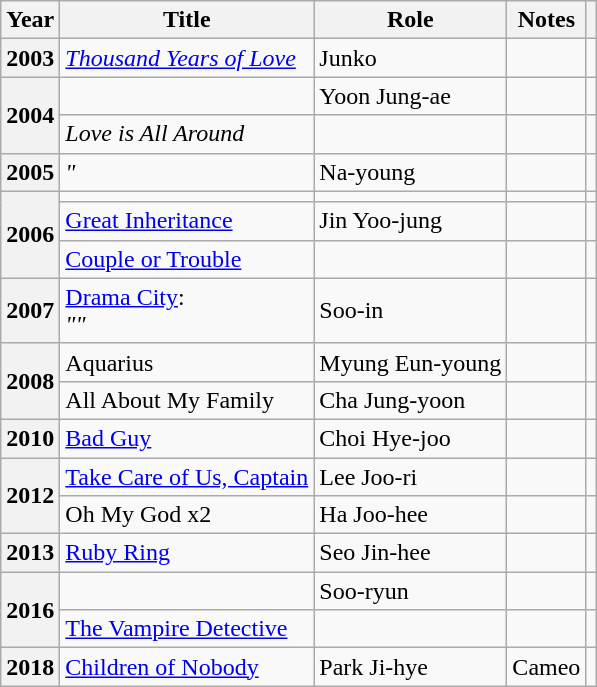<table class="wikitable plainrowheaders sortable">
<tr>
<th scope="col">Year</th>
<th scope="col">Title</th>
<th scope="col">Role</th>
<th scope="col">Notes</th>
<th scope="col" class="unsortable"></th>
</tr>
<tr>
<th scope="row">2003</th>
<td><em><a href='#'>Thousand Years of Love</a></em></td>
<td>Junko</td>
<td></td>
<td style="text-align:center"></td>
</tr>
<tr>
<th scope="row" rowspan="2">2004</th>
<td><em></em></td>
<td>Yoon Jung-ae</td>
<td></td>
<td style="text-align:center"></td>
</tr>
<tr>
<td><em>Love is All Around</em></td>
<td></td>
<td></td>
<td style="text-align:center"></td>
</tr>
<tr>
<th scope="row">2005</th>
<td><em>"</td>
<td>Na-young</td>
<td></td>
<td style="text-align:center"></td>
</tr>
<tr>
<th scope="row" rowspan="3">2006</th>
<td></em><em></td>
<td></td>
<td></td>
<td style="text-align:center"></td>
</tr>
<tr>
<td></em><a href='#'>Great Inheritance</a><em></td>
<td>Jin Yoo-jung</td>
<td></td>
<td style="text-align:center"></td>
</tr>
<tr>
<td></em><a href='#'>Couple or Trouble</a><em></td>
<td></td>
<td></td>
<td style="text-align:center"></td>
</tr>
<tr>
<th scope="row">2007</th>
<td></em><a href='#'>Drama City</a>:<em><br>""</td>
<td>Soo-in</td>
<td></td>
<td style="text-align:center"></td>
</tr>
<tr>
<th scope="row" rowspan="2">2008</th>
<td></em>Aquarius<em></td>
<td>Myung Eun-young</td>
<td></td>
<td style="text-align:center"></td>
</tr>
<tr>
<td></em>All About My Family<em></td>
<td>Cha Jung-yoon</td>
<td></td>
<td style="text-align:center"></td>
</tr>
<tr>
<th scope="row">2010</th>
<td></em><a href='#'>Bad Guy</a><em></td>
<td>Choi Hye-joo</td>
<td></td>
<td style="text-align:center"></td>
</tr>
<tr>
<th scope="row" rowspan="2">2012</th>
<td></em><a href='#'>Take Care of Us, Captain</a><em></td>
<td>Lee Joo-ri</td>
<td></td>
<td style="text-align:center"></td>
</tr>
<tr>
<td></em>Oh My God x2<em></td>
<td>Ha Joo-hee</td>
<td></td>
<td style="text-align:center"></td>
</tr>
<tr>
<th scope="row">2013</th>
<td></em><a href='#'>Ruby Ring</a><em></td>
<td>Seo Jin-hee</td>
<td></td>
<td style="text-align:center"></td>
</tr>
<tr>
<th scope="row" rowspan="2">2016</th>
<td></em><em></td>
<td>Soo-ryun</td>
<td></td>
<td style="text-align:center"></td>
</tr>
<tr>
<td></em><a href='#'>The Vampire Detective</a><em></td>
<td></td>
<td></td>
<td style="text-align:center"></td>
</tr>
<tr>
<th scope="row">2018</th>
<td></em><a href='#'>Children of Nobody</a><em></td>
<td>Park Ji-hye</td>
<td>Cameo</td>
<td style="text-align:center"></td>
</tr>
</table>
